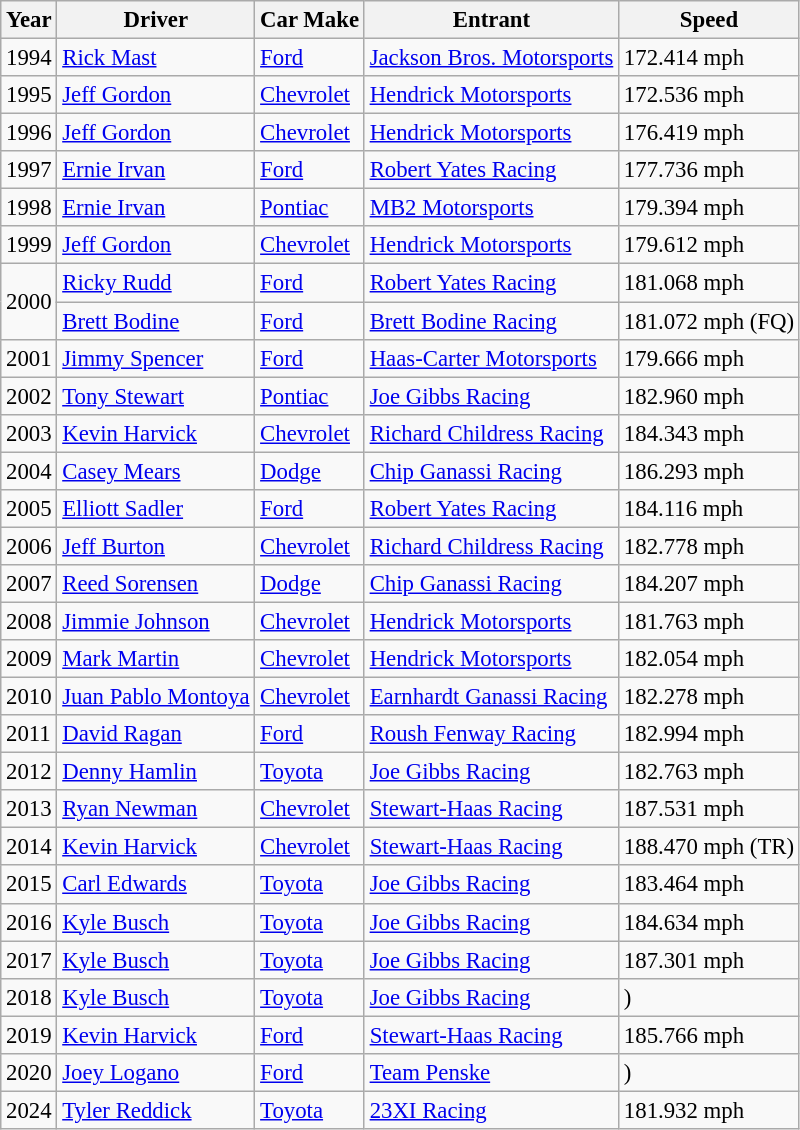<table class="wikitable" style="font-size: 95%;">
<tr>
<th>Year</th>
<th>Driver</th>
<th>Car Make</th>
<th>Entrant</th>
<th>Speed</th>
</tr>
<tr>
<td>1994</td>
<td><a href='#'>Rick Mast</a></td>
<td><a href='#'>Ford</a></td>
<td><a href='#'>Jackson Bros. Motorsports</a></td>
<td>172.414 mph</td>
</tr>
<tr>
<td>1995</td>
<td><a href='#'>Jeff Gordon</a></td>
<td><a href='#'>Chevrolet</a></td>
<td><a href='#'>Hendrick Motorsports</a></td>
<td>172.536 mph</td>
</tr>
<tr>
<td>1996</td>
<td><a href='#'>Jeff Gordon</a></td>
<td><a href='#'>Chevrolet</a></td>
<td><a href='#'>Hendrick Motorsports</a></td>
<td>176.419 mph</td>
</tr>
<tr>
<td>1997</td>
<td><a href='#'>Ernie Irvan</a></td>
<td><a href='#'>Ford</a></td>
<td><a href='#'>Robert Yates Racing</a></td>
<td>177.736 mph</td>
</tr>
<tr>
<td>1998</td>
<td><a href='#'>Ernie Irvan</a></td>
<td><a href='#'>Pontiac</a></td>
<td><a href='#'>MB2 Motorsports</a></td>
<td>179.394 mph</td>
</tr>
<tr>
<td>1999</td>
<td><a href='#'>Jeff Gordon</a></td>
<td><a href='#'>Chevrolet</a></td>
<td><a href='#'>Hendrick Motorsports</a></td>
<td>179.612 mph</td>
</tr>
<tr>
<td rowspan=2>2000</td>
<td><a href='#'>Ricky Rudd</a></td>
<td><a href='#'>Ford</a></td>
<td><a href='#'>Robert Yates Racing</a></td>
<td>181.068 mph</td>
</tr>
<tr>
<td><a href='#'>Brett Bodine</a></td>
<td><a href='#'>Ford</a></td>
<td><a href='#'>Brett Bodine Racing</a></td>
<td>181.072 mph (FQ)</td>
</tr>
<tr>
<td>2001</td>
<td><a href='#'>Jimmy Spencer</a></td>
<td><a href='#'>Ford</a></td>
<td><a href='#'>Haas-Carter Motorsports</a></td>
<td>179.666 mph</td>
</tr>
<tr>
<td>2002</td>
<td><a href='#'>Tony Stewart</a></td>
<td><a href='#'>Pontiac</a></td>
<td><a href='#'>Joe Gibbs Racing</a></td>
<td>182.960 mph</td>
</tr>
<tr>
<td>2003</td>
<td><a href='#'>Kevin Harvick</a></td>
<td><a href='#'>Chevrolet</a></td>
<td><a href='#'>Richard Childress Racing</a></td>
<td>184.343 mph</td>
</tr>
<tr>
<td>2004</td>
<td><a href='#'>Casey Mears</a></td>
<td><a href='#'>Dodge</a></td>
<td><a href='#'>Chip Ganassi Racing</a></td>
<td>186.293 mph</td>
</tr>
<tr>
<td>2005</td>
<td><a href='#'>Elliott Sadler</a></td>
<td><a href='#'>Ford</a></td>
<td><a href='#'>Robert Yates Racing</a></td>
<td>184.116 mph</td>
</tr>
<tr>
<td>2006</td>
<td><a href='#'>Jeff Burton</a></td>
<td><a href='#'>Chevrolet</a></td>
<td><a href='#'>Richard Childress Racing</a></td>
<td>182.778 mph</td>
</tr>
<tr>
<td>2007</td>
<td><a href='#'>Reed Sorensen</a></td>
<td><a href='#'>Dodge</a></td>
<td><a href='#'>Chip Ganassi Racing</a></td>
<td>184.207 mph</td>
</tr>
<tr>
<td>2008</td>
<td><a href='#'>Jimmie Johnson</a></td>
<td><a href='#'>Chevrolet</a></td>
<td><a href='#'>Hendrick Motorsports</a></td>
<td>181.763 mph</td>
</tr>
<tr>
<td>2009</td>
<td><a href='#'>Mark Martin</a></td>
<td><a href='#'>Chevrolet</a></td>
<td><a href='#'>Hendrick Motorsports</a></td>
<td>182.054 mph</td>
</tr>
<tr>
<td>2010</td>
<td><a href='#'>Juan Pablo Montoya</a></td>
<td><a href='#'>Chevrolet</a></td>
<td><a href='#'>Earnhardt Ganassi Racing</a></td>
<td>182.278 mph</td>
</tr>
<tr>
<td>2011</td>
<td><a href='#'>David Ragan</a></td>
<td><a href='#'>Ford</a></td>
<td><a href='#'>Roush Fenway Racing</a></td>
<td>182.994 mph</td>
</tr>
<tr>
<td>2012</td>
<td><a href='#'>Denny Hamlin</a></td>
<td><a href='#'>Toyota</a></td>
<td><a href='#'>Joe Gibbs Racing</a></td>
<td>182.763 mph</td>
</tr>
<tr>
<td>2013</td>
<td><a href='#'>Ryan Newman</a></td>
<td><a href='#'>Chevrolet</a></td>
<td><a href='#'>Stewart-Haas Racing</a></td>
<td>187.531 mph</td>
</tr>
<tr>
<td>2014</td>
<td><a href='#'>Kevin Harvick</a></td>
<td><a href='#'>Chevrolet</a></td>
<td><a href='#'>Stewart-Haas Racing</a></td>
<td>188.470 mph (TR)</td>
</tr>
<tr>
<td>2015</td>
<td><a href='#'>Carl Edwards</a></td>
<td><a href='#'>Toyota</a></td>
<td><a href='#'>Joe Gibbs Racing</a></td>
<td>183.464 mph</td>
</tr>
<tr>
<td>2016</td>
<td><a href='#'>Kyle Busch</a></td>
<td><a href='#'>Toyota</a></td>
<td><a href='#'>Joe Gibbs Racing</a></td>
<td>184.634 mph</td>
</tr>
<tr>
<td>2017</td>
<td><a href='#'>Kyle Busch</a></td>
<td><a href='#'>Toyota</a></td>
<td><a href='#'>Joe Gibbs Racing</a></td>
<td>187.301 mph</td>
</tr>
<tr>
<td>2018</td>
<td><a href='#'>Kyle Busch</a></td>
<td><a href='#'>Toyota</a></td>
<td><a href='#'>Joe Gibbs Racing</a></td>
<td>)</td>
</tr>
<tr>
<td>2019</td>
<td><a href='#'>Kevin Harvick</a></td>
<td><a href='#'>Ford</a></td>
<td><a href='#'>Stewart-Haas Racing</a></td>
<td>185.766 mph</td>
</tr>
<tr>
<td>2020</td>
<td><a href='#'>Joey Logano</a></td>
<td><a href='#'>Ford</a></td>
<td><a href='#'>Team Penske</a></td>
<td>)</td>
</tr>
<tr>
<td>2024</td>
<td><a href='#'>Tyler Reddick</a></td>
<td><a href='#'>Toyota</a></td>
<td><a href='#'>23XI Racing</a></td>
<td>181.932 mph</td>
</tr>
</table>
